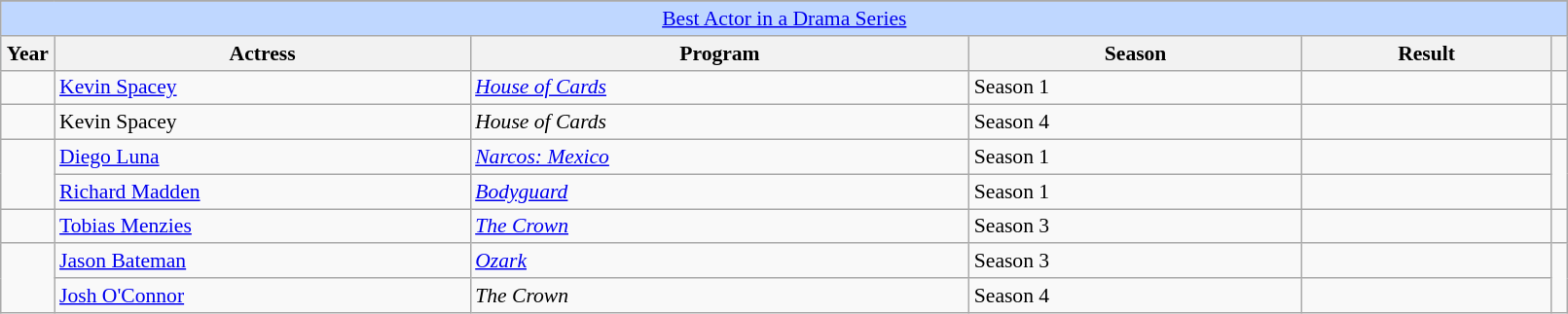<table class="wikitable plainrowheaders" style="font-size: 90%" width=85%>
<tr>
</tr>
<tr ---- bgcolor="#bfd7ff">
<td colspan=6 align=center><a href='#'>Best Actor in a Drama Series</a></td>
</tr>
<tr ---- bgcolor="#ebf5ff">
<th scope="col" style="width:2%;">Year</th>
<th scope="col" style="width:25%;">Actress</th>
<th scope="col" style="width:30%;">Program</th>
<th scope="col" style="width:20%;">Season</th>
<th scope="col" style="width:15%;">Result</th>
<th scope="col" class="unsortable" style="width:1%;"></th>
</tr>
<tr>
<td></td>
<td><a href='#'>Kevin Spacey</a></td>
<td><em><a href='#'>House of Cards</a></em></td>
<td>Season 1</td>
<td></td>
<td></td>
</tr>
<tr>
<td></td>
<td>Kevin Spacey</td>
<td><em>House of Cards</em></td>
<td>Season 4</td>
<td></td>
<td></td>
</tr>
<tr>
<td rowspan="2"></td>
<td><a href='#'>Diego Luna</a></td>
<td><em><a href='#'>Narcos: Mexico</a></em></td>
<td>Season 1</td>
<td></td>
<td rowspan="2"></td>
</tr>
<tr>
<td><a href='#'>Richard Madden</a></td>
<td><em><a href='#'>Bodyguard</a></em></td>
<td>Season 1</td>
<td></td>
</tr>
<tr>
<td></td>
<td><a href='#'>Tobias Menzies</a></td>
<td><em><a href='#'>The Crown</a></em></td>
<td>Season 3</td>
<td></td>
<td></td>
</tr>
<tr>
<td rowspan="2"></td>
<td><a href='#'>Jason Bateman</a></td>
<td><em><a href='#'>Ozark</a></em></td>
<td>Season 3</td>
<td></td>
<td rowspan="2"></td>
</tr>
<tr>
<td><a href='#'>Josh O'Connor</a></td>
<td><em>The Crown</em></td>
<td>Season 4</td>
<td></td>
</tr>
</table>
